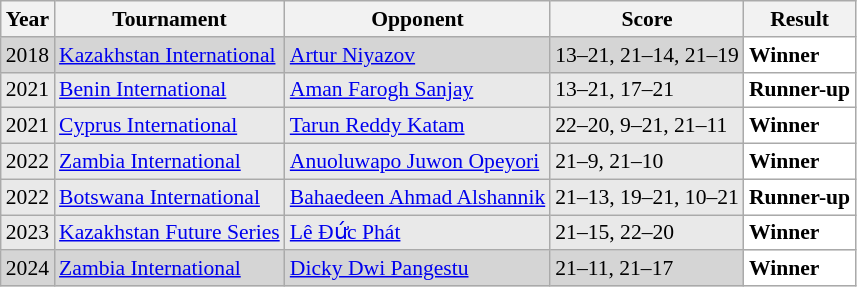<table class="sortable wikitable" style="font-size: 90%;">
<tr>
<th>Year</th>
<th>Tournament</th>
<th>Opponent</th>
<th>Score</th>
<th>Result</th>
</tr>
<tr style="background:#D5D5D5">
<td align="center">2018</td>
<td align="left"><a href='#'>Kazakhstan International</a></td>
<td align="left"> <a href='#'>Artur Niyazov</a></td>
<td align="left">13–21, 21–14, 21–19</td>
<td style="text-align:left; background:white"> <strong>Winner</strong></td>
</tr>
<tr style="background:#E9E9E9">
<td align="center">2021</td>
<td align="left"><a href='#'>Benin International</a></td>
<td align="left"> <a href='#'>Aman Farogh Sanjay</a></td>
<td align="left">13–21, 17–21</td>
<td style="text-align:left; background:white"> <strong>Runner-up</strong></td>
</tr>
<tr style="background:#E9E9E9">
<td align="center">2021</td>
<td align="left"><a href='#'>Cyprus International</a></td>
<td align="left"> <a href='#'>Tarun Reddy Katam</a></td>
<td align="left">22–20, 9–21, 21–11</td>
<td style="text-align:left; background:white"> <strong>Winner</strong></td>
</tr>
<tr style="background:#E9E9E9">
<td align="center">2022</td>
<td align="left"><a href='#'>Zambia International</a></td>
<td align="left"> <a href='#'>Anuoluwapo Juwon Opeyori</a></td>
<td align="left">21–9, 21–10</td>
<td style="text-align:left; background:white"> <strong>Winner</strong></td>
</tr>
<tr style="background:#E9E9E9">
<td align=center>2022</td>
<td align=left><a href='#'>Botswana International</a></td>
<td align=left> <a href='#'>Bahaedeen Ahmad Alshannik</a></td>
<td align=left>21–13, 19–21, 10–21</td>
<td style="text-align:left; background:white"> <strong>Runner-up</strong></td>
</tr>
<tr style="background:#E9E9E9">
<td align="center">2023</td>
<td align="left"><a href='#'>Kazakhstan Future Series</a></td>
<td align="left"> <a href='#'>Lê Đức Phát</a></td>
<td align="left">21–15, 22–20</td>
<td style="text-align:left; background:white"> <strong>Winner</strong></td>
</tr>
<tr style="background:#D5D5D5">
<td align="center">2024</td>
<td align="left"><a href='#'>Zambia International</a></td>
<td align="left"> <a href='#'>Dicky Dwi Pangestu</a></td>
<td align="left">21–11, 21–17</td>
<td style="text-align:left; background:white"> <strong>Winner</strong></td>
</tr>
</table>
